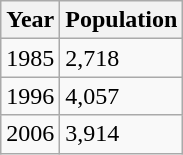<table class="wikitable">
<tr>
<th>Year</th>
<th>Population</th>
</tr>
<tr>
<td>1985</td>
<td>2,718</td>
</tr>
<tr>
<td>1996</td>
<td>4,057</td>
</tr>
<tr>
<td>2006</td>
<td>3,914</td>
</tr>
</table>
